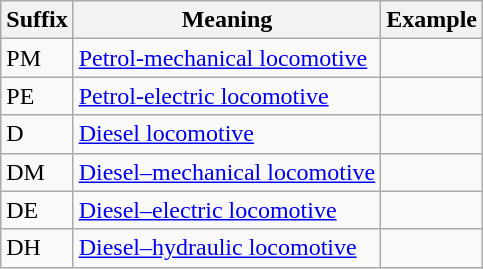<table class=wikitable>
<tr>
<th>Suffix</th>
<th>Meaning</th>
<th>Example</th>
</tr>
<tr>
<td>PM</td>
<td><a href='#'>Petrol-mechanical locomotive</a></td>
<td></td>
</tr>
<tr>
<td>PE</td>
<td><a href='#'>Petrol-electric locomotive</a></td>
<td></td>
</tr>
<tr>
<td>D</td>
<td><a href='#'>Diesel locomotive</a></td>
<td></td>
</tr>
<tr>
<td>DM</td>
<td><a href='#'>Diesel–mechanical locomotive</a></td>
<td></td>
</tr>
<tr>
<td>DE</td>
<td><a href='#'>Diesel–electric locomotive</a></td>
<td></td>
</tr>
<tr>
<td>DH</td>
<td><a href='#'>Diesel–hydraulic locomotive</a></td>
<td></td>
</tr>
</table>
